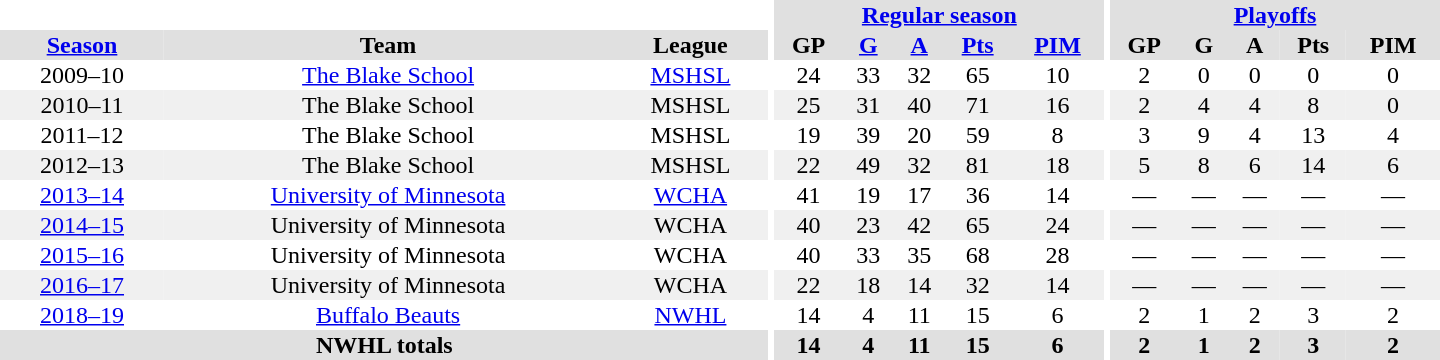<table border="0" cellpadding="1" cellspacing="0" style="text-align:center; width:60em">
<tr bgcolor="#e0e0e0">
<th colspan="3" bgcolor="#ffffff"></th>
<th rowspan="92" bgcolor="#ffffff"></th>
<th colspan="5"><a href='#'>Regular season</a></th>
<th rowspan="92" bgcolor="#ffffff"></th>
<th colspan="5"><a href='#'>Playoffs</a></th>
</tr>
<tr bgcolor="#e0e0e0">
<th><a href='#'>Season</a></th>
<th>Team</th>
<th>League</th>
<th>GP</th>
<th><a href='#'>G</a></th>
<th><a href='#'>A</a></th>
<th><a href='#'>Pts</a></th>
<th><a href='#'>PIM</a></th>
<th>GP</th>
<th>G</th>
<th>A</th>
<th>Pts</th>
<th>PIM</th>
</tr>
<tr>
<td>2009–10</td>
<td><a href='#'>The Blake School</a></td>
<td><a href='#'>MSHSL</a></td>
<td>24</td>
<td>33</td>
<td>32</td>
<td>65</td>
<td>10</td>
<td>2</td>
<td>0</td>
<td>0</td>
<td>0</td>
<td>0</td>
</tr>
<tr bgcolor="#f0f0f0">
<td>2010–11</td>
<td>The Blake School</td>
<td>MSHSL</td>
<td>25</td>
<td>31</td>
<td>40</td>
<td>71</td>
<td>16</td>
<td>2</td>
<td>4</td>
<td>4</td>
<td>8</td>
<td>0</td>
</tr>
<tr>
<td>2011–12</td>
<td>The Blake School</td>
<td>MSHSL</td>
<td>19</td>
<td>39</td>
<td>20</td>
<td>59</td>
<td>8</td>
<td>3</td>
<td>9</td>
<td>4</td>
<td>13</td>
<td>4</td>
</tr>
<tr bgcolor="#f0f0f0">
<td>2012–13</td>
<td>The Blake School</td>
<td>MSHSL</td>
<td>22</td>
<td>49</td>
<td>32</td>
<td>81</td>
<td>18</td>
<td>5</td>
<td>8</td>
<td>6</td>
<td>14</td>
<td>6</td>
</tr>
<tr>
<td><a href='#'>2013–14</a></td>
<td><a href='#'>University of Minnesota</a></td>
<td><a href='#'>WCHA</a></td>
<td>41</td>
<td>19</td>
<td>17</td>
<td>36</td>
<td>14</td>
<td>—</td>
<td>—</td>
<td>—</td>
<td>—</td>
<td>—</td>
</tr>
<tr bgcolor="#f0f0f0">
<td><a href='#'>2014–15</a></td>
<td>University of Minnesota</td>
<td>WCHA</td>
<td>40</td>
<td>23</td>
<td>42</td>
<td>65</td>
<td>24</td>
<td>—</td>
<td>—</td>
<td>—</td>
<td>—</td>
<td>—</td>
</tr>
<tr>
<td><a href='#'>2015–16</a></td>
<td>University of Minnesota</td>
<td>WCHA</td>
<td>40</td>
<td>33</td>
<td>35</td>
<td>68</td>
<td>28</td>
<td>—</td>
<td>—</td>
<td>—</td>
<td>—</td>
<td>—</td>
</tr>
<tr bgcolor="#f0f0f0">
<td><a href='#'>2016–17</a></td>
<td>University of Minnesota</td>
<td>WCHA</td>
<td>22</td>
<td>18</td>
<td>14</td>
<td>32</td>
<td>14</td>
<td>—</td>
<td>—</td>
<td>—</td>
<td>—</td>
<td>—</td>
</tr>
<tr>
<td><a href='#'>2018–19</a></td>
<td><a href='#'>Buffalo Beauts</a></td>
<td><a href='#'>NWHL</a></td>
<td>14</td>
<td>4</td>
<td>11</td>
<td>15</td>
<td>6</td>
<td>2</td>
<td>1</td>
<td>2</td>
<td>3</td>
<td>2</td>
</tr>
<tr bgcolor="#e0e0e0">
<th colspan="3">NWHL totals</th>
<th>14</th>
<th>4</th>
<th>11</th>
<th>15</th>
<th>6</th>
<th>2</th>
<th>1</th>
<th>2</th>
<th>3</th>
<th>2</th>
</tr>
</table>
